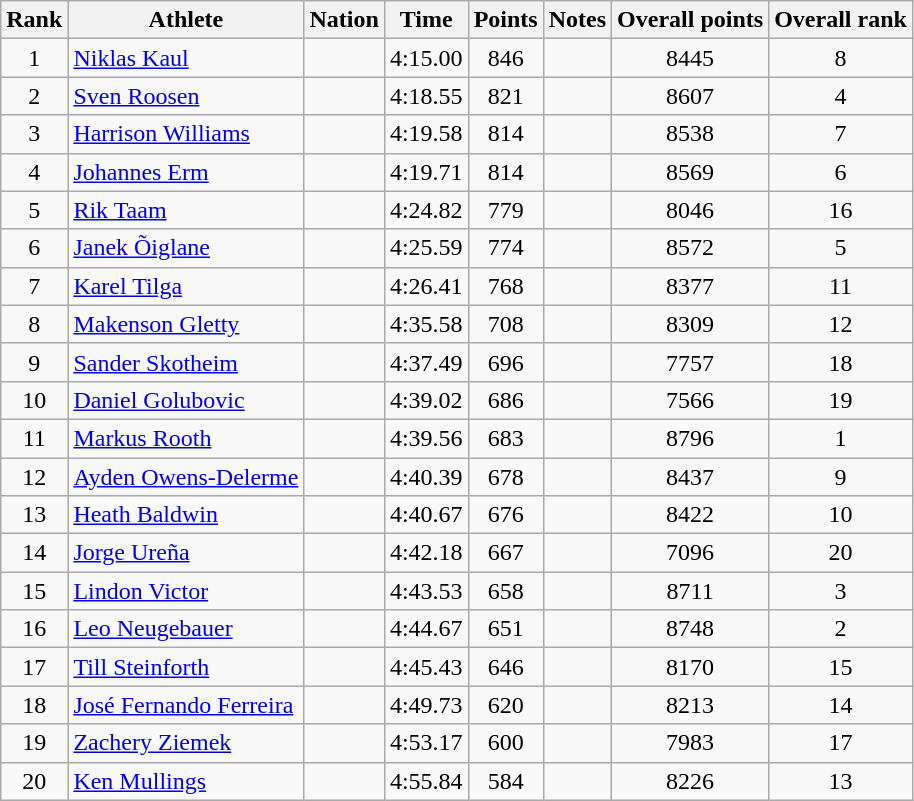<table class="wikitable sortable" style="text-align:center">
<tr>
<th>Rank</th>
<th>Athlete</th>
<th>Nation</th>
<th>Time</th>
<th>Points</th>
<th>Notes</th>
<th>Overall points</th>
<th>Overall rank</th>
</tr>
<tr>
<td>1</td>
<td align="left"><a href='#'>Niklas Kaul</a></td>
<td align="left"></td>
<td>4:15.00</td>
<td>846</td>
<td></td>
<td>8445</td>
<td>8</td>
</tr>
<tr>
<td>2</td>
<td align="left"><a href='#'>Sven Roosen</a></td>
<td align="left"></td>
<td>4:18.55</td>
<td>821</td>
<td></td>
<td>8607</td>
<td>4</td>
</tr>
<tr>
<td>3</td>
<td align="left"><a href='#'>Harrison Williams</a></td>
<td align="left"></td>
<td>4:19.58</td>
<td>814</td>
<td></td>
<td>8538</td>
<td>7</td>
</tr>
<tr>
<td>4</td>
<td align="left"><a href='#'>Johannes Erm</a></td>
<td align="left"></td>
<td>4:19.71</td>
<td>814</td>
<td></td>
<td>8569</td>
<td>6</td>
</tr>
<tr>
<td>5</td>
<td align="left"><a href='#'>Rik Taam</a></td>
<td align="left"></td>
<td>4:24.82</td>
<td>779</td>
<td></td>
<td>8046</td>
<td>16</td>
</tr>
<tr>
<td>6</td>
<td align="left"><a href='#'>Janek Õiglane</a></td>
<td align="left"></td>
<td>4:25.59</td>
<td>774</td>
<td></td>
<td>8572</td>
<td>5</td>
</tr>
<tr>
<td>7</td>
<td align="left"><a href='#'>Karel Tilga</a></td>
<td align="left"></td>
<td>4:26.41</td>
<td>768</td>
<td></td>
<td>8377</td>
<td>11</td>
</tr>
<tr>
<td>8</td>
<td align="left"><a href='#'>Makenson Gletty</a></td>
<td align="left"></td>
<td>4:35.58</td>
<td>708</td>
<td></td>
<td>8309</td>
<td>12</td>
</tr>
<tr>
<td>9</td>
<td align="left"><a href='#'>Sander Skotheim</a></td>
<td align="left"></td>
<td>4:37.49</td>
<td>696</td>
<td></td>
<td>7757</td>
<td>18</td>
</tr>
<tr>
<td>10</td>
<td align="left"><a href='#'>Daniel Golubovic</a></td>
<td align="left"></td>
<td>4:39.02</td>
<td>686</td>
<td></td>
<td>7566</td>
<td>19</td>
</tr>
<tr>
<td>11</td>
<td align="left"><a href='#'>Markus Rooth</a></td>
<td align="left"></td>
<td>4:39.56</td>
<td>683</td>
<td></td>
<td>8796</td>
<td>1</td>
</tr>
<tr>
<td>12</td>
<td align="left"><a href='#'>Ayden Owens-Delerme</a></td>
<td align="left"></td>
<td>4:40.39</td>
<td>678</td>
<td></td>
<td>8437</td>
<td>9</td>
</tr>
<tr>
<td>13</td>
<td align="left"><a href='#'>Heath Baldwin</a></td>
<td align="left"></td>
<td>4:40.67</td>
<td>676</td>
<td></td>
<td>8422</td>
<td>10</td>
</tr>
<tr>
<td>14</td>
<td align="left"><a href='#'>Jorge Ureña</a></td>
<td align="left"></td>
<td>4:42.18</td>
<td>667</td>
<td></td>
<td>7096</td>
<td>20</td>
</tr>
<tr>
<td>15</td>
<td align="left"><a href='#'>Lindon Victor</a></td>
<td align="left"></td>
<td>4:43.53</td>
<td>658</td>
<td></td>
<td>8711</td>
<td>3</td>
</tr>
<tr>
<td>16</td>
<td align="left"><a href='#'>Leo Neugebauer</a></td>
<td align="left"></td>
<td>4:44.67</td>
<td>651</td>
<td></td>
<td>8748</td>
<td>2</td>
</tr>
<tr>
<td>17</td>
<td align="left"><a href='#'>Till Steinforth</a></td>
<td align="left"></td>
<td>4:45.43</td>
<td>646</td>
<td></td>
<td>8170</td>
<td>15</td>
</tr>
<tr>
<td>18</td>
<td align="left"><a href='#'>José Fernando Ferreira</a></td>
<td align="left"></td>
<td>4:49.73</td>
<td>620</td>
<td></td>
<td>8213</td>
<td>14</td>
</tr>
<tr>
<td>19</td>
<td align="left"><a href='#'>Zachery Ziemek</a></td>
<td align="left"></td>
<td>4:53.17</td>
<td>600</td>
<td></td>
<td>7983</td>
<td>17</td>
</tr>
<tr>
<td>20</td>
<td align="left"><a href='#'>Ken Mullings</a></td>
<td align="left"></td>
<td>4:55.84</td>
<td>584</td>
<td></td>
<td>8226</td>
<td>13</td>
</tr>
</table>
